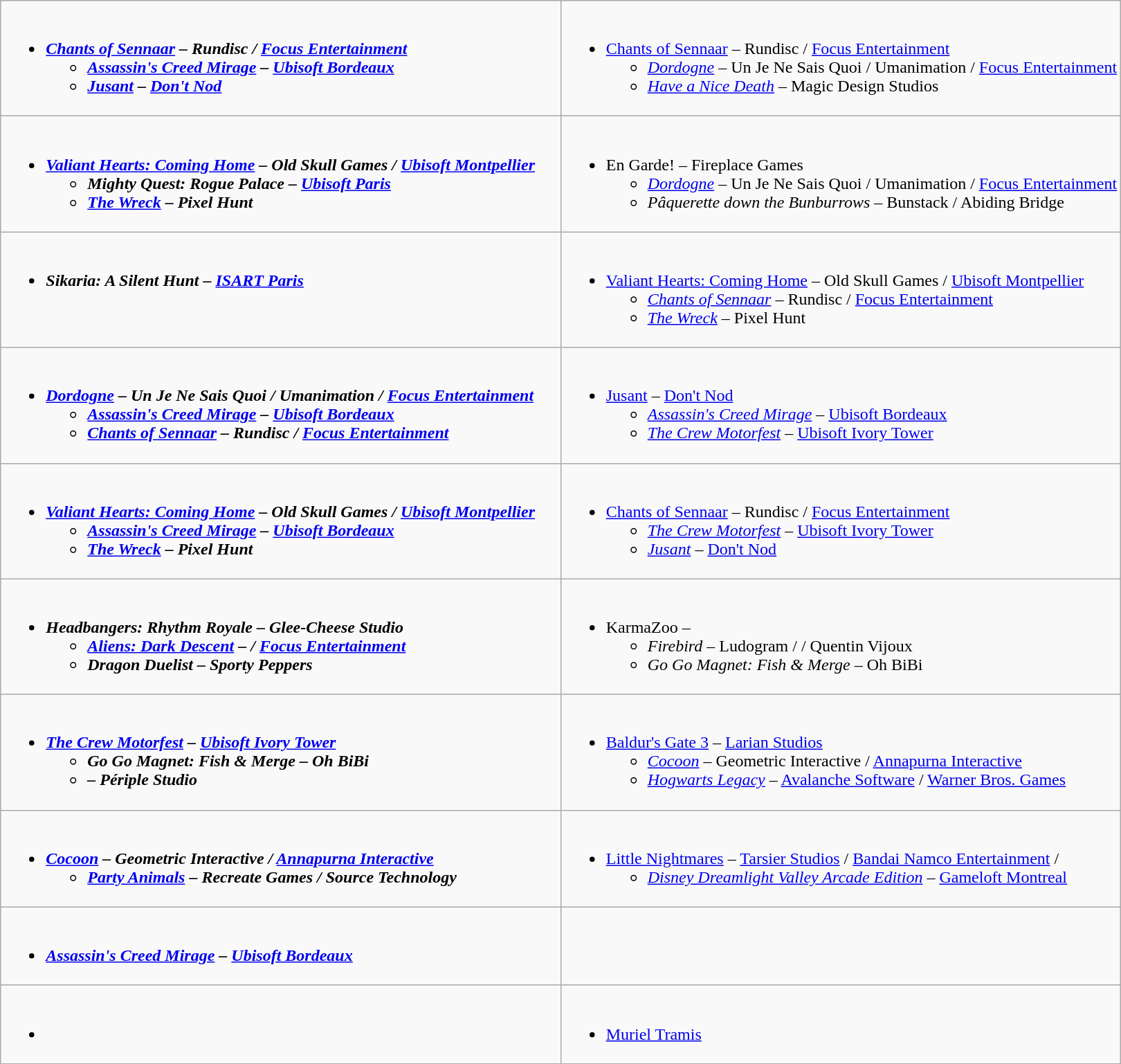<table class="wikitable">
<tr>
<td valign="top" width="50%"><br><ul><li><strong><em><a href='#'>Chants of Sennaar</a><em> – Rundisc / <a href='#'>Focus Entertainment</a><strong><ul><li></em><a href='#'>Assassin's Creed Mirage</a><em> – <a href='#'>Ubisoft Bordeaux</a></li><li></em><a href='#'>Jusant</a><em> – <a href='#'>Don't Nod</a></li></ul></li></ul></td>
<td valign="top" width="50%"><br><ul><li></em></strong><a href='#'>Chants of Sennaar</a></em> – Rundisc / <a href='#'>Focus Entertainment</a></strong><ul><li><em><a href='#'>Dordogne</a></em> – Un Je Ne Sais Quoi / Umanimation / <a href='#'>Focus Entertainment</a></li><li><em><a href='#'>Have a Nice Death</a></em> – Magic Design Studios</li></ul></li></ul></td>
</tr>
<tr>
<td valign="top" width="50%"><br><ul><li><strong><em><a href='#'>Valiant Hearts: Coming Home</a><em> – Old Skull Games / <a href='#'>Ubisoft Montpellier</a><strong><ul><li></em>Mighty Quest: Rogue Palace<em> – <a href='#'>Ubisoft Paris</a></li><li></em><a href='#'>The Wreck</a><em> – Pixel Hunt</li></ul></li></ul></td>
<td valign="top" width="50%"><br><ul><li></em></strong>En Garde!</em> – Fireplace Games</strong><ul><li><em><a href='#'>Dordogne</a></em> – Un Je Ne Sais Quoi / Umanimation / <a href='#'>Focus Entertainment</a></li><li><em>Pâquerette down the Bunburrows</em> – Bunstack / Abiding Bridge</li></ul></li></ul></td>
</tr>
<tr>
<td valign="top" width="50%"><br><ul><li><strong><em>Sikaria: A Silent Hunt<em> – <a href='#'>ISART Paris</a><strong></li></ul></td>
<td valign="top" width="50%"><br><ul><li></em></strong><a href='#'>Valiant Hearts: Coming Home</a></em> – Old Skull Games / <a href='#'>Ubisoft Montpellier</a></strong><ul><li><em><a href='#'>Chants of Sennaar</a></em> – Rundisc / <a href='#'>Focus Entertainment</a></li><li><em><a href='#'>The Wreck</a></em> – Pixel Hunt</li></ul></li></ul></td>
</tr>
<tr>
<td valign="top" width="50%"><br><ul><li><strong><em><a href='#'>Dordogne</a><em> – Un Je Ne Sais Quoi / Umanimation / <a href='#'>Focus Entertainment</a><strong><ul><li></em><a href='#'>Assassin's Creed Mirage</a><em> – <a href='#'>Ubisoft Bordeaux</a></li><li></em><a href='#'>Chants of Sennaar</a><em> – Rundisc / <a href='#'>Focus Entertainment</a></li></ul></li></ul></td>
<td valign="top" width="50%"><br><ul><li></em></strong><a href='#'>Jusant</a></em> – <a href='#'>Don't Nod</a></strong><ul><li><em><a href='#'>Assassin's Creed Mirage</a></em> – <a href='#'>Ubisoft Bordeaux</a></li><li><em><a href='#'>The Crew Motorfest</a></em> – <a href='#'>Ubisoft Ivory Tower</a></li></ul></li></ul></td>
</tr>
<tr>
<td valign="top" width="50%"><br><ul><li><strong><em><a href='#'>Valiant Hearts: Coming Home</a><em> – Old Skull Games / <a href='#'>Ubisoft Montpellier</a><strong><ul><li></em><a href='#'>Assassin's Creed Mirage</a><em> – <a href='#'>Ubisoft Bordeaux</a></li><li></em><a href='#'>The Wreck</a><em> – Pixel Hunt</li></ul></li></ul></td>
<td valign="top" width="50%"><br><ul><li></em></strong><a href='#'>Chants of Sennaar</a></em> – Rundisc / <a href='#'>Focus Entertainment</a></strong><ul><li><em><a href='#'>The Crew Motorfest</a></em> – <a href='#'>Ubisoft Ivory Tower</a></li><li><em><a href='#'>Jusant</a></em> – <a href='#'>Don't Nod</a></li></ul></li></ul></td>
</tr>
<tr>
<td valign="top" width="50%"><br><ul><li><strong><em>Headbangers: Rhythm Royale<em> – Glee-Cheese Studio<strong><ul><li></em><a href='#'>Aliens: Dark Descent</a><em> –  / <a href='#'>Focus Entertainment</a></li><li></em>Dragon Duelist<em> – Sporty Peppers</li></ul></li></ul></td>
<td valign="top" width="50%"><br><ul><li></em></strong>KarmaZoo</em> – </strong><ul><li><em>Firebird</em> – Ludogram /  / Quentin Vijoux</li><li><em>Go Go Magnet: Fish & Merge</em> – Oh BiBi</li></ul></li></ul></td>
</tr>
<tr>
<td valign="top" width="50%"><br><ul><li><strong><em><a href='#'>The Crew Motorfest</a><em> – <a href='#'>Ubisoft Ivory Tower</a><strong><ul><li></em>Go Go Magnet: Fish & Merge<em> – Oh BiBi</li><li></em><em> – Périple Studio</li></ul></li></ul></td>
<td valign="top" width="50%"><br><ul><li></em></strong><a href='#'>Baldur's Gate 3</a></em> – <a href='#'>Larian Studios</a></strong><ul><li><em><a href='#'>Cocoon</a></em> – Geometric Interactive / <a href='#'>Annapurna Interactive</a></li><li><em><a href='#'>Hogwarts Legacy</a></em> – <a href='#'>Avalanche Software</a> / <a href='#'>Warner Bros. Games</a></li></ul></li></ul></td>
</tr>
<tr>
<td valign="top" width="50%"><br><ul><li><strong><em><a href='#'>Cocoon</a><em> – Geometric Interactive / <a href='#'>Annapurna Interactive</a><strong><ul><li></em><a href='#'>Party Animals</a><em> – Recreate Games / Source Technology</li></ul></li></ul></td>
<td valign="top" width="50%"><br><ul><li></em></strong><a href='#'>Little Nightmares</a></em> – <a href='#'>Tarsier Studios</a> / <a href='#'>Bandai Namco Entertainment</a> / </strong><ul><li><em><a href='#'>Disney Dreamlight Valley Arcade Edition</a></em> – <a href='#'>Gameloft Montreal</a></li></ul></li></ul></td>
</tr>
<tr>
<td valign="top" width="50%"><br><ul><li><strong><em><a href='#'>Assassin's Creed Mirage</a><em> – <a href='#'>Ubisoft Bordeaux</a><strong></li></ul></td>
</tr>
<tr>
<td valign="top" width="50%"><br><ul><li></strong><strong></li></ul></td>
<td valign="top" width="50%"><br><ul><li></strong><a href='#'>Muriel Tramis</a><strong></li></ul></td>
</tr>
</table>
